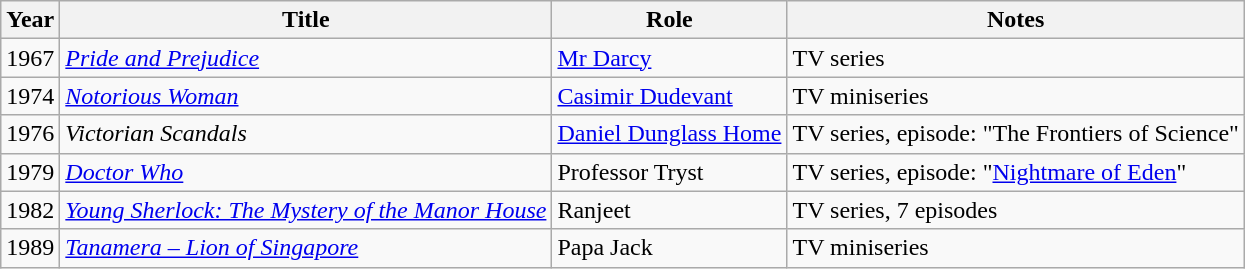<table class="wikitable">
<tr>
<th>Year</th>
<th>Title</th>
<th>Role</th>
<th>Notes</th>
</tr>
<tr>
<td>1967</td>
<td><em><a href='#'>Pride and Prejudice</a></em></td>
<td><a href='#'>Mr Darcy</a></td>
<td>TV series</td>
</tr>
<tr>
<td>1974</td>
<td><em><a href='#'>Notorious Woman</a></em></td>
<td><a href='#'>Casimir Dudevant</a></td>
<td>TV miniseries</td>
</tr>
<tr>
<td>1976</td>
<td><em>Victorian Scandals</em></td>
<td><a href='#'>Daniel Dunglass Home</a></td>
<td>TV series, episode: "The Frontiers of Science"</td>
</tr>
<tr>
<td>1979</td>
<td><em><a href='#'>Doctor Who</a></em></td>
<td>Professor Tryst</td>
<td>TV series, episode: "<a href='#'>Nightmare of Eden</a>"</td>
</tr>
<tr>
<td>1982</td>
<td><em><a href='#'>Young Sherlock: The Mystery of the Manor House</a></em></td>
<td>Ranjeet</td>
<td>TV series, 7 episodes</td>
</tr>
<tr>
<td>1989</td>
<td><em><a href='#'>Tanamera – Lion of Singapore</a></em></td>
<td>Papa Jack</td>
<td>TV miniseries</td>
</tr>
</table>
